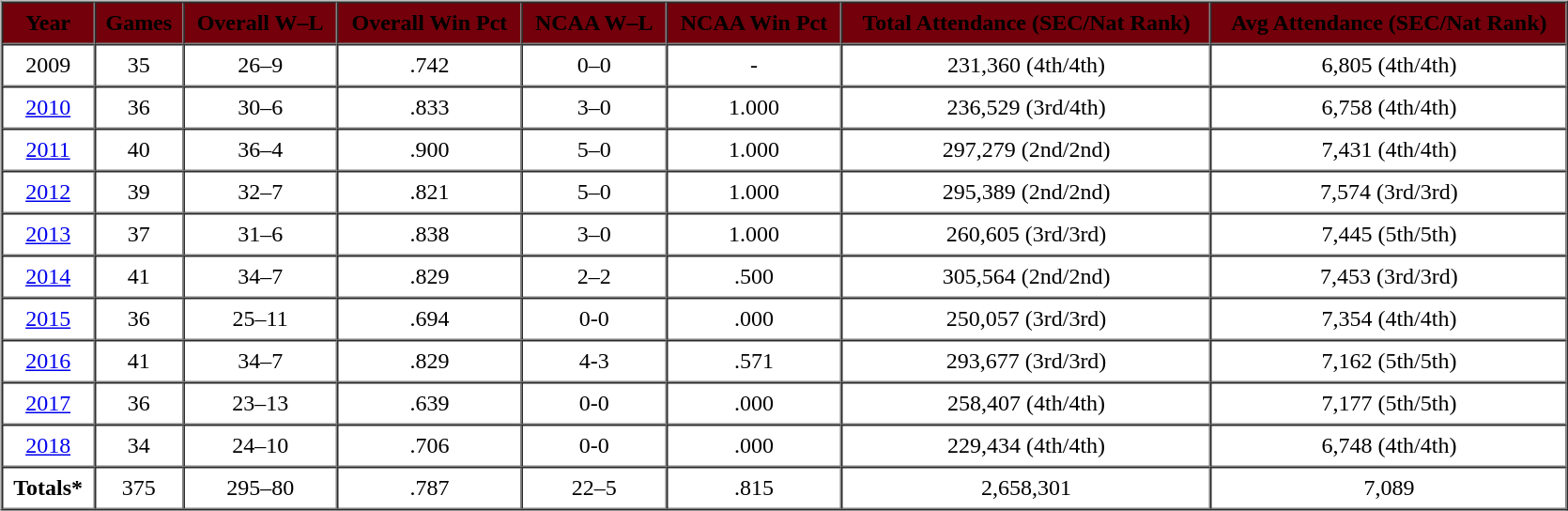<table border="0" width="90%">
<tr>
<td valign="top"><br><table cellpadding="5" border="1" cellspacing="0" width="100%">
<tr>
<th bgcolor="#73000A"><span>Year</span></th>
<th bgcolor="#73000A"><span>Games</span></th>
<th bgcolor="#73000A"><span>Overall W–L</span></th>
<th bgcolor="#73000A"><span>Overall Win Pct</span></th>
<th bgcolor="#73000A"><span>NCAA W–L</span></th>
<th bgcolor="#73000A"><span>NCAA Win Pct</span></th>
<th bgcolor="#73000A"><span>Total Attendance (SEC/Nat Rank)</span></th>
<th bgcolor="#73000A"><span>Avg Attendance (SEC/Nat Rank)</span></th>
</tr>
<tr align="center">
<td>2009</td>
<td>35</td>
<td>26–9</td>
<td>.742</td>
<td>0–0</td>
<td>-</td>
<td>231,360 (4th/4th)</td>
<td>6,805 (4th/4th)</td>
</tr>
<tr align="center">
<td><a href='#'>2010</a></td>
<td>36</td>
<td>30–6</td>
<td>.833</td>
<td>3–0</td>
<td>1.000</td>
<td>236,529 (3rd/4th)</td>
<td>6,758 (4th/4th)</td>
</tr>
<tr align="center">
<td><a href='#'>2011</a></td>
<td>40</td>
<td>36–4</td>
<td>.900</td>
<td>5–0</td>
<td>1.000</td>
<td>297,279 (2nd/2nd)</td>
<td>7,431 (4th/4th)</td>
</tr>
<tr align="center">
<td><a href='#'>2012</a></td>
<td>39</td>
<td>32–7</td>
<td>.821</td>
<td>5–0</td>
<td>1.000</td>
<td>295,389 (2nd/2nd)</td>
<td>7,574 (3rd/3rd)</td>
</tr>
<tr align="center">
<td><a href='#'>2013</a></td>
<td>37</td>
<td>31–6</td>
<td>.838</td>
<td>3–0</td>
<td>1.000</td>
<td>260,605 (3rd/3rd)</td>
<td>7,445 (5th/5th)</td>
</tr>
<tr align="center">
<td><a href='#'>2014</a></td>
<td>41</td>
<td>34–7</td>
<td>.829</td>
<td>2–2</td>
<td>.500</td>
<td>305,564 (2nd/2nd)</td>
<td>7,453 (3rd/3rd)</td>
</tr>
<tr align="center">
<td><a href='#'>2015</a></td>
<td>36</td>
<td>25–11</td>
<td>.694</td>
<td>0-0</td>
<td>.000</td>
<td>250,057 (3rd/3rd)</td>
<td>7,354 (4th/4th)</td>
</tr>
<tr align="center">
<td><a href='#'>2016</a></td>
<td>41</td>
<td>34–7</td>
<td>.829</td>
<td>4-3</td>
<td>.571</td>
<td>293,677 (3rd/3rd)</td>
<td>7,162 (5th/5th)</td>
</tr>
<tr align="center">
<td><a href='#'>2017</a></td>
<td>36</td>
<td>23–13</td>
<td>.639</td>
<td>0-0</td>
<td>.000</td>
<td>258,407 (4th/4th)</td>
<td>7,177 (5th/5th)</td>
</tr>
<tr align="center">
<td><a href='#'>2018</a></td>
<td>34</td>
<td>24–10</td>
<td>.706</td>
<td>0-0</td>
<td>.000</td>
<td>229,434 (4th/4th)</td>
<td>6,748 (4th/4th)</td>
</tr>
<tr align="center">
<td><strong>Totals*</strong></td>
<td>375</td>
<td>295–80</td>
<td>.787</td>
<td>22–5</td>
<td>.815</td>
<td>2,658,301</td>
<td>7,089</td>
</tr>
</table>
</td>
<td width="10"></td>
<td valign="top"></td>
</tr>
</table>
